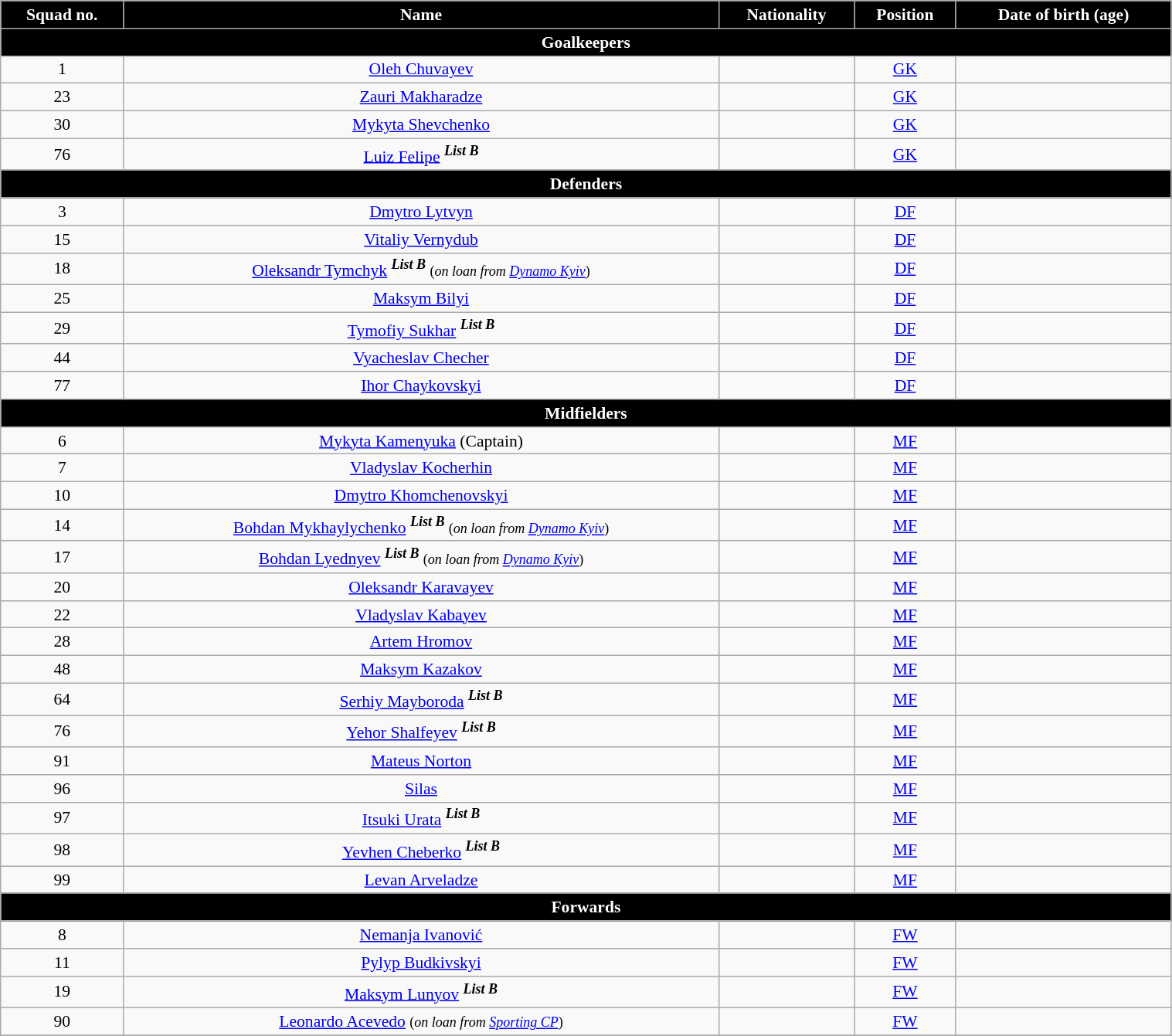<table class="wikitable" style="text-align:center; font-size:90%; width:80%">
<tr>
<th style="background:black; color:#FFFFFF; text-align:center">Squad no.</th>
<th style="background:black; color:#FFFFFF; text-align:center">Name</th>
<th style="background:black; color:#FFFFFF; text-align:center">Nationality</th>
<th style="background:black; color:#FFFFFF; text-align:center">Position</th>
<th style="background:black; color:#FFFFFF; text-align:center">Date of birth (age)</th>
</tr>
<tr>
<th colspan="6" style="background:black; color:#FFFFFF; text-align:center">Goalkeepers</th>
</tr>
<tr>
<td>1</td>
<td><a href='#'>Oleh Chuvayev</a></td>
<td></td>
<td><a href='#'>GK</a></td>
<td></td>
</tr>
<tr>
<td>23</td>
<td><a href='#'>Zauri Makharadze</a></td>
<td></td>
<td><a href='#'>GK</a></td>
<td></td>
</tr>
<tr>
<td>30</td>
<td><a href='#'>Mykyta Shevchenko</a></td>
<td></td>
<td><a href='#'>GK</a></td>
<td></td>
</tr>
<tr>
<td>76</td>
<td><a href='#'>Luiz Felipe</a> <sup><strong><em>List B</em></strong></sup></td>
<td></td>
<td><a href='#'>GK</a></td>
<td></td>
</tr>
<tr>
<th colspan="6" style="background:black; color:#FFFFFF; text-align:center">Defenders</th>
</tr>
<tr>
<td>3</td>
<td><a href='#'>Dmytro Lytvyn</a></td>
<td></td>
<td><a href='#'>DF</a></td>
<td></td>
</tr>
<tr>
<td>15</td>
<td><a href='#'>Vitaliy Vernydub</a></td>
<td></td>
<td><a href='#'>DF</a></td>
<td></td>
</tr>
<tr>
<td>18</td>
<td><a href='#'>Oleksandr Tymchyk</a> <sup><strong><em>List B</em></strong></sup> <small> (<em>on loan from <a href='#'>Dynamo Kyiv</a></em>)</small></td>
<td></td>
<td><a href='#'>DF</a></td>
<td></td>
</tr>
<tr>
<td>25</td>
<td><a href='#'>Maksym Bilyi</a></td>
<td></td>
<td><a href='#'>DF</a></td>
<td></td>
</tr>
<tr>
<td>29</td>
<td><a href='#'>Tymofiy Sukhar</a> <sup><strong><em>List B</em></strong></sup></td>
<td></td>
<td><a href='#'>DF</a></td>
<td></td>
</tr>
<tr>
<td>44</td>
<td><a href='#'>Vyacheslav Checher</a></td>
<td></td>
<td><a href='#'>DF</a></td>
<td></td>
</tr>
<tr>
<td>77</td>
<td><a href='#'>Ihor Chaykovskyi</a></td>
<td></td>
<td><a href='#'>DF</a></td>
<td></td>
</tr>
<tr>
<th colspan="6" style="background:black; color:#FFFFFF; text-align:center">Midfielders</th>
</tr>
<tr>
<td>6</td>
<td><a href='#'>Mykyta Kamenyuka</a> (Captain)</td>
<td></td>
<td><a href='#'>MF</a></td>
<td></td>
</tr>
<tr>
<td>7</td>
<td><a href='#'>Vladyslav Kocherhin</a></td>
<td></td>
<td><a href='#'>MF</a></td>
<td></td>
</tr>
<tr>
<td>10</td>
<td><a href='#'>Dmytro Khomchenovskyi</a></td>
<td></td>
<td><a href='#'>MF</a></td>
<td></td>
</tr>
<tr>
<td>14</td>
<td><a href='#'>Bohdan Mykhaylychenko</a> <sup><strong><em>List B</em></strong></sup> <small> (<em>on loan from <a href='#'>Dynamo Kyiv</a></em>)</small></td>
<td></td>
<td><a href='#'>MF</a></td>
<td></td>
</tr>
<tr>
<td>17</td>
<td><a href='#'>Bohdan Lyednyev</a> <sup><strong><em>List B</em></strong></sup> <small> (<em>on loan from <a href='#'>Dynamo Kyiv</a></em>)</small></td>
<td></td>
<td><a href='#'>MF</a></td>
<td></td>
</tr>
<tr>
<td>20</td>
<td><a href='#'>Oleksandr Karavayev</a></td>
<td></td>
<td><a href='#'>MF</a></td>
<td></td>
</tr>
<tr>
<td>22</td>
<td><a href='#'>Vladyslav Kabayev</a></td>
<td></td>
<td><a href='#'>MF</a></td>
<td></td>
</tr>
<tr>
<td>28</td>
<td><a href='#'>Artem Hromov</a></td>
<td></td>
<td><a href='#'>MF</a></td>
<td></td>
</tr>
<tr>
<td>48</td>
<td><a href='#'>Maksym Kazakov</a></td>
<td></td>
<td><a href='#'>MF</a></td>
<td></td>
</tr>
<tr>
<td>64</td>
<td><a href='#'>Serhiy Mayboroda</a> <sup><strong><em>List B</em></strong></sup></td>
<td></td>
<td><a href='#'>MF</a></td>
<td></td>
</tr>
<tr>
<td>76</td>
<td><a href='#'>Yehor Shalfeyev</a> <sup><strong><em>List B</em></strong></sup></td>
<td></td>
<td><a href='#'>MF</a></td>
<td></td>
</tr>
<tr>
<td>91</td>
<td><a href='#'>Mateus Norton</a></td>
<td></td>
<td><a href='#'>MF</a></td>
<td></td>
</tr>
<tr>
<td>96</td>
<td><a href='#'>Silas</a></td>
<td></td>
<td><a href='#'>MF</a></td>
<td></td>
</tr>
<tr>
<td>97</td>
<td><a href='#'>Itsuki Urata</a> <sup><strong><em>List B</em></strong></sup></td>
<td></td>
<td><a href='#'>MF</a></td>
<td></td>
</tr>
<tr>
<td>98</td>
<td><a href='#'>Yevhen Cheberko</a> <sup><strong><em>List B</em></strong></sup></td>
<td></td>
<td><a href='#'>MF</a></td>
<td></td>
</tr>
<tr>
<td>99</td>
<td><a href='#'>Levan Arveladze</a></td>
<td></td>
<td><a href='#'>MF</a></td>
<td></td>
</tr>
<tr>
<th colspan="7" style="background:black; color:#FFFFFF; text-align:center">Forwards</th>
</tr>
<tr>
<td>8</td>
<td><a href='#'>Nemanja Ivanović</a></td>
<td></td>
<td><a href='#'>FW</a></td>
<td></td>
</tr>
<tr>
<td>11</td>
<td><a href='#'>Pylyp Budkivskyi</a></td>
<td></td>
<td><a href='#'>FW</a></td>
<td></td>
</tr>
<tr>
<td>19</td>
<td><a href='#'>Maksym Lunyov</a> <sup><strong><em>List B</em></strong></sup></td>
<td></td>
<td><a href='#'>FW</a></td>
<td></td>
</tr>
<tr>
<td>90</td>
<td><a href='#'>Leonardo Acevedo</a> <small> (<em>on loan from <a href='#'>Sporting CP</a></em>)</small></td>
<td></td>
<td><a href='#'>FW</a></td>
<td></td>
</tr>
<tr>
</tr>
</table>
